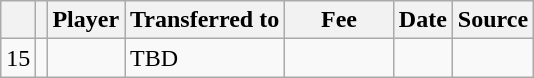<table class="wikitable plainrowheaders sortable">
<tr>
<th></th>
<th></th>
<th scope=col>Player</th>
<th>Transferred to</th>
<th !scope=col; style="width: 65px;">Fee</th>
<th scope=col>Date</th>
<th scope=col>Source</th>
</tr>
<tr>
<td align=center>15</td>
<td align=center></td>
<td></td>
<td>TBD</td>
<td></td>
<td></td>
<td></td>
</tr>
</table>
